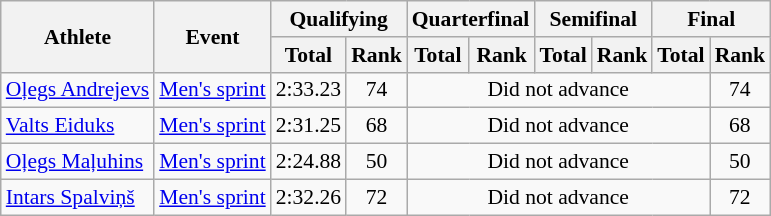<table class="wikitable" style="font-size:90%">
<tr>
<th rowspan="2">Athlete</th>
<th rowspan="2">Event</th>
<th colspan="2">Qualifying</th>
<th colspan="2">Quarterfinal</th>
<th colspan="2">Semifinal</th>
<th colspan="2">Final</th>
</tr>
<tr>
<th>Total</th>
<th>Rank</th>
<th>Total</th>
<th>Rank</th>
<th>Total</th>
<th>Rank</th>
<th>Total</th>
<th>Rank</th>
</tr>
<tr>
<td><a href='#'>Oļegs Andrejevs</a></td>
<td><a href='#'>Men's sprint</a></td>
<td align="center">2:33.23</td>
<td align="center">74</td>
<td colspan=5 align="center">Did not advance</td>
<td align="center">74</td>
</tr>
<tr>
<td><a href='#'>Valts Eiduks</a></td>
<td><a href='#'>Men's sprint</a></td>
<td align="center">2:31.25</td>
<td align="center">68</td>
<td colspan=5 align="center">Did not advance</td>
<td align="center">68</td>
</tr>
<tr>
<td><a href='#'>Oļegs Maļuhins</a></td>
<td><a href='#'>Men's sprint</a></td>
<td align="center">2:24.88</td>
<td align="center">50</td>
<td colspan=5 align="center">Did not advance</td>
<td align="center">50</td>
</tr>
<tr>
<td><a href='#'>Intars Spalviņš</a></td>
<td><a href='#'>Men's sprint</a></td>
<td align="center">2:32.26</td>
<td align="center">72</td>
<td colspan=5 align="center">Did not advance</td>
<td align="center">72</td>
</tr>
</table>
